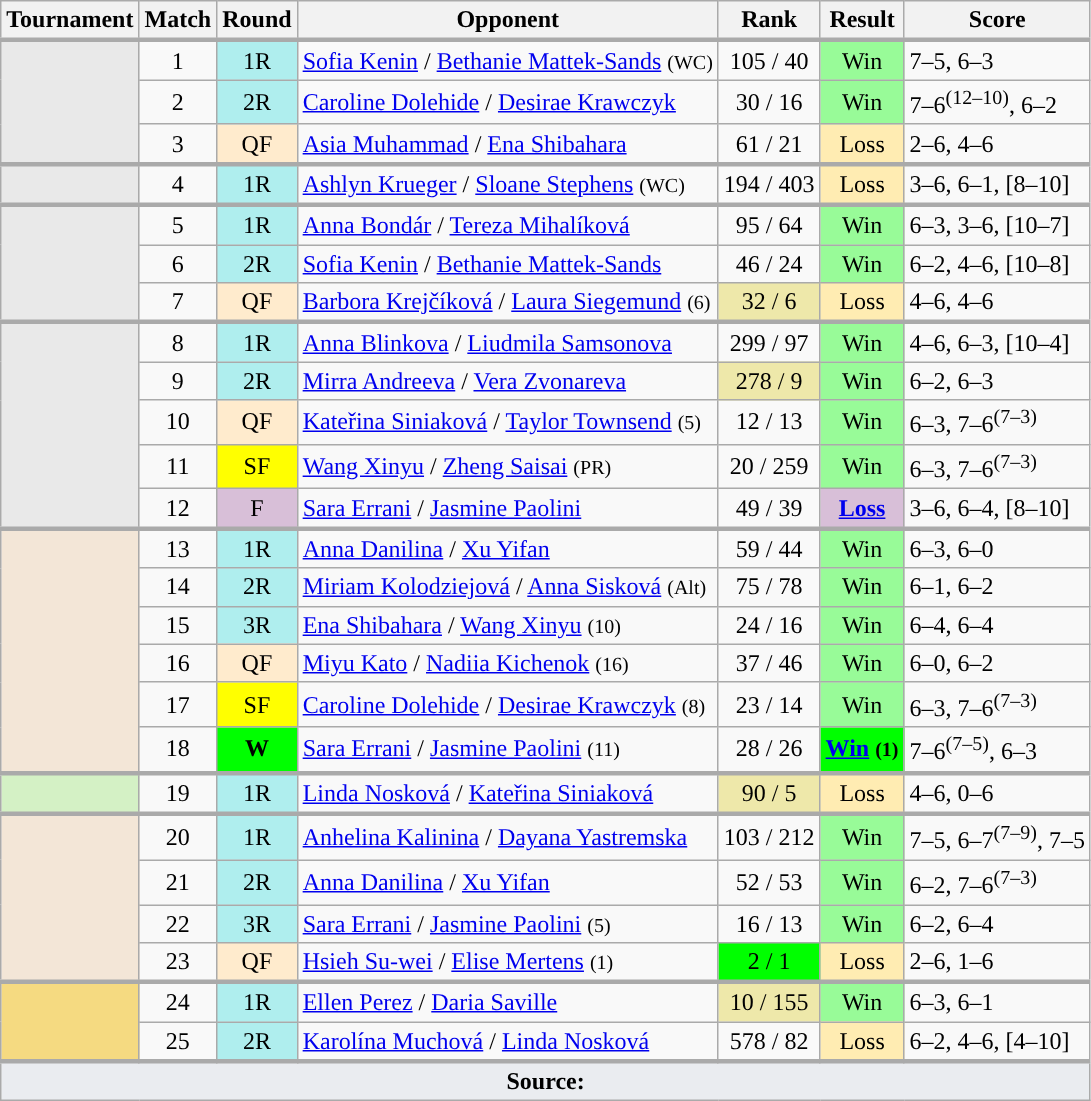<table class="wikitable sortable">
<tr>
<th>Tournament</th>
<th>Match</th>
<th>Round</th>
<th>Opponent</th>
<th>Rank</th>
<th>Result</th>
<th>Score</th>
</tr>
<tr style="border-top:3px solid #aaaaaa">
<td rowspan="3" style="background:#e9e9e9; text-align:left"></td>
<td style="text-align:center">1</td>
<td style="text-align:center; background:#afeeee">1R</td>
<td> <a href='#'>Sofia Kenin</a> /  <a href='#'>Bethanie Mattek-Sands</a> <small>(WC)</small></td>
<td style="text-align:center">105 / 40</td>
<td style="text-align:center; background:#98fb98">Win</td>
<td>7–5, 6–3</td>
</tr>
<tr>
<td style="text-align:center">2</td>
<td style="text-align:center; background:#afeeee">2R</td>
<td> <a href='#'>Caroline Dolehide</a> /  <a href='#'>Desirae Krawczyk</a></td>
<td style="text-align:center">30 / 16</td>
<td style="text-align:center; background:#98fb98">Win</td>
<td>7–6<sup>(12–10)</sup>, 6–2</td>
</tr>
<tr>
<td style="text-align:center">3</td>
<td style="text-align:center; background:#ffebcd">QF</td>
<td> <a href='#'>Asia Muhammad</a> /  <a href='#'>Ena Shibahara</a></td>
<td style="text-align:center">61 / 21</td>
<td style="text-align:center; background:#ffecb2">Loss</td>
<td>2–6, 4–6</td>
</tr>
<tr style="border-top:3px solid #aaaaaa">
<td rowspan="1" style="background:#e9e9e9; text-align:left"></td>
<td style="text-align:center">4</td>
<td style="text-align:center; background:#afeeee">1R</td>
<td> <a href='#'>Ashlyn Krueger</a> /  <a href='#'>Sloane Stephens</a> <small>(WC)</small></td>
<td style="text-align:center">194 / 403</td>
<td style="text-align:center; background:#ffecb2">Loss</td>
<td>3–6, 6–1, [8–10]</td>
</tr>
<tr style="border-top:3px solid #aaaaaa">
<td rowspan="3" style="background:#e9e9e9; text-align:left"></td>
<td style="text-align:center">5</td>
<td style="text-align:center; background:#afeeee">1R</td>
<td> <a href='#'>Anna Bondár</a> /  <a href='#'>Tereza Mihalíková</a></td>
<td style="text-align:center">95 / 64</td>
<td style="text-align:center; background:#98fb98">Win</td>
<td>6–3, 3–6, [10–7]</td>
</tr>
<tr>
<td style="text-align:center">6</td>
<td style="text-align:center; background:#afeeee">2R</td>
<td> <a href='#'>Sofia Kenin</a> /  <a href='#'>Bethanie Mattek-Sands</a></td>
<td style="text-align:center">46 / 24</td>
<td style="text-align:center; background:#98fb98">Win</td>
<td>6–2, 4–6, [10–8]</td>
</tr>
<tr>
<td style="text-align:center">7</td>
<td style="text-align:center; background:#ffebcd">QF</td>
<td> <a href='#'>Barbora Krejčíková</a> /  <a href='#'>Laura Siegemund</a> <small>(6)</small></td>
<td style="text-align:center; background:#eee8aa">32 / 6</td>
<td style="text-align:center; background:#ffecb2">Loss</td>
<td>4–6, 4–6</td>
</tr>
<tr style="border-top:3px solid #aaaaaa">
<td rowspan="5" style="background:#e9e9e9; text-align:left"></td>
<td style="text-align:center">8</td>
<td style="text-align:center; background:#afeeee">1R</td>
<td> <a href='#'>Anna Blinkova</a> /  <a href='#'>Liudmila Samsonova</a></td>
<td style="text-align:center">299 / 97</td>
<td style="text-align:center; background:#98fb98">Win</td>
<td>4–6, 6–3, [10–4]</td>
</tr>
<tr>
<td style="text-align:center">9</td>
<td style="text-align:center; background:#afeeee">2R</td>
<td> <a href='#'>Mirra Andreeva</a> /  <a href='#'>Vera Zvonareva</a></td>
<td style="text-align:center; background:#eee8aa">278 / 9</td>
<td style="text-align:center; background:#98fb98">Win</td>
<td>6–2, 6–3</td>
</tr>
<tr>
<td style="text-align:center">10</td>
<td style="text-align:center; background:#ffebcd">QF</td>
<td> <a href='#'>Kateřina Siniaková</a> /  <a href='#'>Taylor Townsend</a> <small>(5)</small></td>
<td style="text-align:center">12 / 13</td>
<td style="text-align:center; background:#98fb98">Win</td>
<td>6–3, 7–6<sup>(7–3)</sup></td>
</tr>
<tr>
<td style="text-align:center">11</td>
<td style="text-align:center; background:yellow">SF</td>
<td> <a href='#'>Wang Xinyu</a> /  <a href='#'>Zheng Saisai</a> <small>(PR)</small></td>
<td style="text-align:center">20 / 259</td>
<td style="text-align:center; background:#98fb98">Win</td>
<td>6–3, 7–6<sup>(7–3)</sup></td>
</tr>
<tr>
<td style="text-align:center">12</td>
<td style="text-align:center; background:thistle">F</td>
<td> <a href='#'>Sara Errani</a> /  <a href='#'>Jasmine Paolini</a></td>
<td style="text-align:center">49 / 39</td>
<td style="text-align:center; background:thistle"><strong><a href='#'>Loss</a></strong></td>
<td>3–6, 6–4, [8–10]</td>
</tr>
<tr style="border-top:3px solid #aaaaaa">
<td rowspan="6" style="background:#f3e6d7; text-align:left"></td>
<td style="text-align:center">13</td>
<td style="text-align:center; background:#afeeee">1R</td>
<td> <a href='#'>Anna Danilina</a> /  <a href='#'>Xu Yifan</a></td>
<td style="text-align:center">59 / 44</td>
<td style="text-align:center; background:#98fb98">Win</td>
<td>6–3, 6–0</td>
</tr>
<tr>
<td style="text-align:center">14</td>
<td style="text-align:center; background:#afeeee">2R</td>
<td> <a href='#'>Miriam Kolodziejová</a> /  <a href='#'>Anna Sisková</a> <small>(Alt)</small></td>
<td style="text-align:center">75 / 78</td>
<td style="text-align:center; background:#98fb98">Win</td>
<td>6–1, 6–2</td>
</tr>
<tr>
<td style="text-align:center">15</td>
<td style="text-align:center; background:#afeeee">3R</td>
<td> <a href='#'>Ena Shibahara</a> /  <a href='#'>Wang Xinyu</a> <small>(10)</small></td>
<td style="text-align:center">24 / 16</td>
<td style="text-align:center; background:#98fb98">Win</td>
<td>6–4, 6–4</td>
</tr>
<tr>
<td style="text-align:center">16</td>
<td style="text-align:center; background:#ffebcd">QF</td>
<td> <a href='#'>Miyu Kato</a> /  <a href='#'>Nadiia Kichenok</a> <small>(16)</small></td>
<td style="text-align:center">37 / 46</td>
<td style="text-align:center; background:#98fb98">Win</td>
<td>6–0, 6–2</td>
</tr>
<tr>
<td style="text-align:center">17</td>
<td style="text-align:center; background:yellow">SF</td>
<td> <a href='#'>Caroline Dolehide</a> /  <a href='#'>Desirae Krawczyk</a> <small>(8)</small></td>
<td style="text-align:center">23 / 14</td>
<td style="text-align:center; background:#98fb98">Win</td>
<td>6–3, 7–6<sup>(7–3)</sup></td>
</tr>
<tr>
<td style="text-align:center">18</td>
<td style="text-align:center; background:lime"><strong>W</strong></td>
<td> <a href='#'>Sara Errani</a> /  <a href='#'>Jasmine Paolini</a> <small>(11)</small></td>
<td style="text-align:center">28 / 26</td>
<td style="text-align:center; background:lime"><strong><a href='#'>Win</a> <small>(1)</small></strong></td>
<td>7–6<sup>(7–5)</sup>, 6–3</td>
</tr>
<tr style="border-top:3px solid #aaaaaa">
<td rowspan="1" style="background:#d4f1c5; text-align:left"></td>
<td style="text-align:center">19</td>
<td style="text-align:center; background:#afeeee">1R</td>
<td> <a href='#'>Linda Nosková</a> /  <a href='#'>Kateřina Siniaková</a></td>
<td style="text-align:center; background:#eee8aa">90 / 5</td>
<td style="text-align:center; background:#ffecb2">Loss</td>
<td>4–6, 0–6</td>
</tr>
<tr style="border-top:3px solid #aaaaaa">
<td rowspan="4" style="background:#f3e6d7; text-align:left"></td>
<td style="text-align:center">20</td>
<td style="text-align:center; background:#afeeee">1R</td>
<td> <a href='#'>Anhelina Kalinina</a> /  <a href='#'>Dayana Yastremska</a></td>
<td style="text-align:center;">103 / 212</td>
<td style="text-align:center; background:#98fb98">Win</td>
<td>7–5, 6–7<sup>(7–9)</sup>, 7–5</td>
</tr>
<tr>
<td style="text-align:center">21</td>
<td style="text-align:center; background:#afeeee">2R</td>
<td> <a href='#'>Anna Danilina</a> /  <a href='#'>Xu Yifan</a></td>
<td style="text-align:center">52 / 53</td>
<td style="text-align:center; background:#98fb98">Win</td>
<td>6–2, 7–6<sup>(7–3)</sup></td>
</tr>
<tr>
<td style="text-align:center">22</td>
<td style="text-align:center; background:#afeeee">3R</td>
<td> <a href='#'>Sara Errani</a> /  <a href='#'>Jasmine Paolini</a> <small>(5)</small></td>
<td style="text-align:center">16 / 13</td>
<td style="text-align:center; background:#98fb98">Win</td>
<td>6–2, 6–4</td>
</tr>
<tr>
<td style="text-align:center">23</td>
<td style="text-align:center; background:#ffebcd">QF</td>
<td> <a href='#'>Hsieh Su-wei</a> /  <a href='#'>Elise Mertens</a> <small>(1)</small></td>
<td style="text-align:center; background:lime">2 / 1</td>
<td style="text-align:center; background:#ffecb2">Loss</td>
<td>2–6, 1–6</td>
</tr>
<tr style="border-top:3px solid #aaaaaa">
<td rowspan="2" style="background:#f5da81; text-align:left"></td>
<td style="text-align:center">24</td>
<td style="text-align:center; background:#afeeee">1R</td>
<td> <a href='#'>Ellen Perez</a> /  <a href='#'>Daria Saville</a></td>
<td style="text-align:center; background:#eee8aa">10 / 155</td>
<td style="text-align:center; background:#98fb98">Win</td>
<td>6–3, 6–1</td>
</tr>
<tr>
<td style="text-align:center">25</td>
<td style="text-align:center; background:#afeeee">2R</td>
<td> <a href='#'>Karolína Muchová</a> /  <a href='#'>Linda Nosková</a></td>
<td style="text-align:center">578 / 82</td>
<td style="text-align:center; background:#ffecb2">Loss</td>
<td>6–2, 4–6, [4–10]</td>
</tr>
<tr style="border-top:3px solid #aaaaaa">
<td colspan="7" style="background-color:#eaecf0;text-align:center"><strong>Source:</strong></td>
</tr>
</table>
